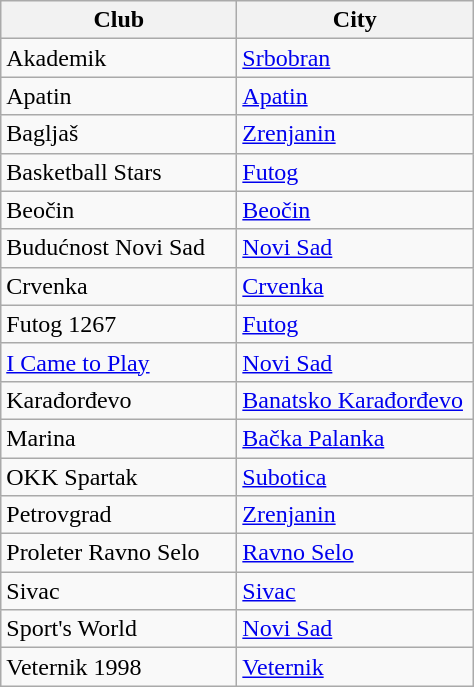<table class="wikitable sortable">
<tr>
<th width=150>Club</th>
<th width=150>City</th>
</tr>
<tr>
<td>Akademik</td>
<td><a href='#'>Srbobran</a></td>
</tr>
<tr>
<td>Apatin</td>
<td><a href='#'>Apatin</a></td>
</tr>
<tr>
<td>Bagljaš</td>
<td><a href='#'>Zrenjanin</a></td>
</tr>
<tr>
<td>Basketball Stars</td>
<td><a href='#'>Futog</a></td>
</tr>
<tr>
<td>Beočin</td>
<td><a href='#'>Beočin</a></td>
</tr>
<tr>
<td>Budućnost Novi Sad</td>
<td><a href='#'>Novi Sad</a></td>
</tr>
<tr>
<td>Crvenka</td>
<td><a href='#'>Crvenka</a></td>
</tr>
<tr>
<td>Futog 1267</td>
<td><a href='#'>Futog</a></td>
</tr>
<tr>
<td><a href='#'>I Came to Play</a></td>
<td><a href='#'>Novi Sad</a></td>
</tr>
<tr>
<td>Karađorđevo</td>
<td><a href='#'>Banatsko Karađorđevo</a></td>
</tr>
<tr>
<td>Marina</td>
<td><a href='#'>Bačka Palanka</a></td>
</tr>
<tr>
<td>OKK Spartak</td>
<td><a href='#'>Subotica</a></td>
</tr>
<tr>
<td>Petrovgrad</td>
<td><a href='#'>Zrenjanin</a></td>
</tr>
<tr>
<td>Proleter Ravno Selo</td>
<td><a href='#'>Ravno Selo</a></td>
</tr>
<tr>
<td>Sivac</td>
<td><a href='#'>Sivac</a></td>
</tr>
<tr>
<td>Sport's World</td>
<td><a href='#'>Novi Sad</a></td>
</tr>
<tr>
<td>Veternik 1998</td>
<td><a href='#'>Veternik</a></td>
</tr>
</table>
